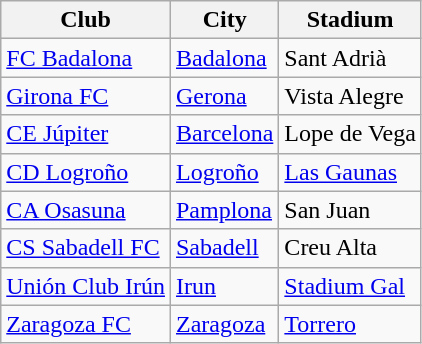<table class="wikitable sortable" style="text-align: left;">
<tr>
<th>Club</th>
<th>City</th>
<th>Stadium</th>
</tr>
<tr>
<td><a href='#'>FC Badalona</a></td>
<td><a href='#'>Badalona</a></td>
<td>Sant Adrià</td>
</tr>
<tr>
<td><a href='#'>Girona FC</a></td>
<td><a href='#'>Gerona</a></td>
<td>Vista Alegre</td>
</tr>
<tr>
<td><a href='#'>CE Júpiter</a></td>
<td><a href='#'>Barcelona</a></td>
<td>Lope de Vega</td>
</tr>
<tr>
<td><a href='#'>CD Logroño</a></td>
<td><a href='#'>Logroño</a></td>
<td><a href='#'>Las Gaunas</a></td>
</tr>
<tr>
<td><a href='#'>CA Osasuna</a></td>
<td><a href='#'>Pamplona</a></td>
<td>San Juan</td>
</tr>
<tr>
<td><a href='#'>CS Sabadell FC</a></td>
<td><a href='#'>Sabadell</a></td>
<td>Creu Alta</td>
</tr>
<tr>
<td><a href='#'>Unión Club Irún</a></td>
<td><a href='#'>Irun</a></td>
<td><a href='#'>Stadium Gal</a></td>
</tr>
<tr>
<td><a href='#'>Zaragoza FC</a></td>
<td><a href='#'>Zaragoza</a></td>
<td><a href='#'>Torrero</a></td>
</tr>
</table>
